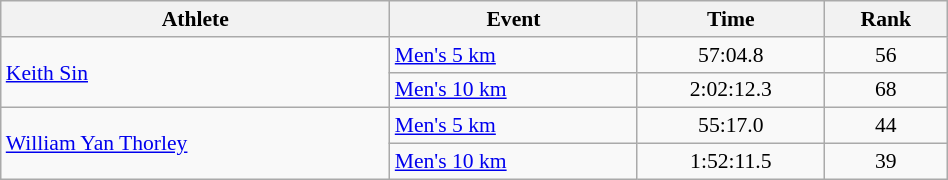<table class="wikitable" style="text-align:center; font-size:90%; width:50%;">
<tr>
<th>Athlete</th>
<th>Event</th>
<th>Time</th>
<th>Rank</th>
</tr>
<tr>
<td align=left rowspan=2><a href='#'>Keith Sin</a></td>
<td align=left><a href='#'>Men's 5 km</a></td>
<td>57:04.8</td>
<td>56</td>
</tr>
<tr>
<td align=left><a href='#'>Men's 10 km</a></td>
<td>2:02:12.3</td>
<td>68</td>
</tr>
<tr>
<td align=left rowspan=2><a href='#'>William Yan Thorley</a></td>
<td align=left><a href='#'>Men's 5 km</a></td>
<td>55:17.0</td>
<td>44</td>
</tr>
<tr>
<td align=left><a href='#'>Men's 10 km</a></td>
<td>1:52:11.5</td>
<td>39</td>
</tr>
</table>
